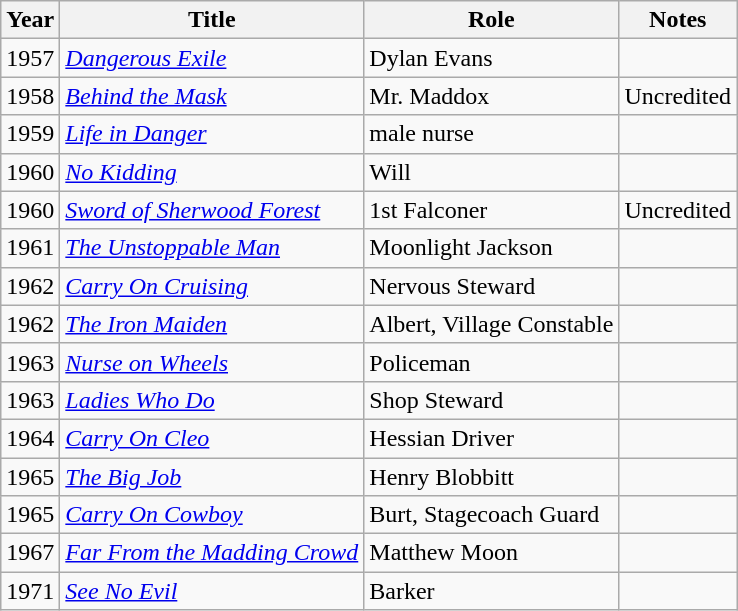<table class="wikitable">
<tr>
<th>Year</th>
<th>Title</th>
<th>Role</th>
<th>Notes</th>
</tr>
<tr>
<td>1957</td>
<td><em><a href='#'>Dangerous Exile</a></em></td>
<td>Dylan Evans</td>
<td></td>
</tr>
<tr>
<td>1958</td>
<td><em><a href='#'>Behind the Mask</a></em></td>
<td>Mr. Maddox</td>
<td>Uncredited</td>
</tr>
<tr>
<td>1959</td>
<td><em><a href='#'>Life in Danger</a></em></td>
<td>male nurse</td>
<td></td>
</tr>
<tr>
<td>1960</td>
<td><em><a href='#'>No Kidding</a></em></td>
<td>Will</td>
<td></td>
</tr>
<tr>
<td>1960</td>
<td><em><a href='#'>Sword of Sherwood Forest</a></em></td>
<td>1st Falconer</td>
<td>Uncredited</td>
</tr>
<tr>
<td>1961</td>
<td><em><a href='#'>The Unstoppable Man</a></em></td>
<td>Moonlight Jackson</td>
<td></td>
</tr>
<tr>
<td>1962</td>
<td><em><a href='#'>Carry On Cruising</a></em></td>
<td>Nervous Steward</td>
<td></td>
</tr>
<tr>
<td>1962</td>
<td><em><a href='#'>The Iron Maiden</a></em></td>
<td>Albert, Village Constable</td>
<td></td>
</tr>
<tr>
<td>1963</td>
<td><em><a href='#'>Nurse on Wheels</a></em></td>
<td>Policeman</td>
<td></td>
</tr>
<tr>
<td>1963</td>
<td><em><a href='#'>Ladies Who Do</a></em></td>
<td>Shop Steward</td>
<td></td>
</tr>
<tr>
<td>1964</td>
<td><em><a href='#'>Carry On Cleo</a></em></td>
<td>Hessian Driver</td>
<td></td>
</tr>
<tr>
<td>1965</td>
<td><em><a href='#'>The Big Job</a></em></td>
<td>Henry Blobbitt</td>
<td></td>
</tr>
<tr>
<td>1965</td>
<td><em><a href='#'>Carry On Cowboy</a></em></td>
<td>Burt, Stagecoach Guard</td>
<td></td>
</tr>
<tr>
<td>1967</td>
<td><em><a href='#'>Far From the Madding Crowd</a></em></td>
<td>Matthew Moon</td>
<td></td>
</tr>
<tr>
<td>1971</td>
<td><em><a href='#'>See No Evil</a></em></td>
<td>Barker</td>
<td></td>
</tr>
</table>
